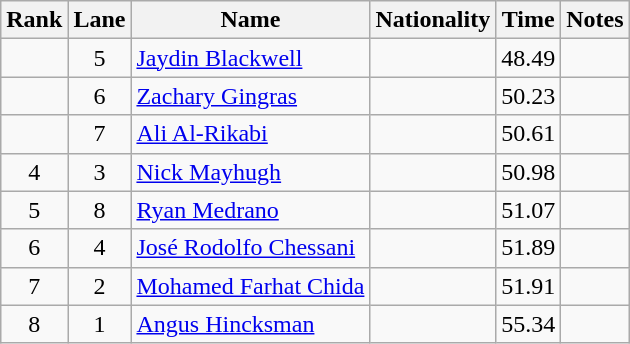<table class="wikitable sortable" style="text-align:center">
<tr>
<th>Rank</th>
<th>Lane</th>
<th>Name</th>
<th>Nationality</th>
<th>Time</th>
<th>Notes</th>
</tr>
<tr>
<td></td>
<td>5</td>
<td align=left><a href='#'>Jaydin Blackwell</a></td>
<td align=left></td>
<td>48.49</td>
<td></td>
</tr>
<tr>
<td></td>
<td>6</td>
<td align=left><a href='#'>Zachary Gingras</a></td>
<td align=left></td>
<td>50.23</td>
<td></td>
</tr>
<tr>
<td></td>
<td>7</td>
<td align=left><a href='#'>Ali Al-Rikabi</a></td>
<td align=left></td>
<td>50.61</td>
<td></td>
</tr>
<tr>
<td>4</td>
<td>3</td>
<td align=left><a href='#'>Nick Mayhugh</a></td>
<td align=left></td>
<td>50.98</td>
<td></td>
</tr>
<tr>
<td>5</td>
<td>8</td>
<td align=left><a href='#'>Ryan Medrano</a></td>
<td align=left></td>
<td>51.07</td>
<td></td>
</tr>
<tr>
<td>6</td>
<td>4</td>
<td align=left><a href='#'>José Rodolfo Chessani</a></td>
<td align=left></td>
<td>51.89</td>
<td></td>
</tr>
<tr>
<td>7</td>
<td>2</td>
<td align=left><a href='#'>Mohamed Farhat Chida</a></td>
<td align=left></td>
<td>51.91</td>
<td></td>
</tr>
<tr>
<td>8</td>
<td>1</td>
<td align=left><a href='#'>Angus Hincksman</a></td>
<td align=left></td>
<td>55.34</td>
<td></td>
</tr>
</table>
